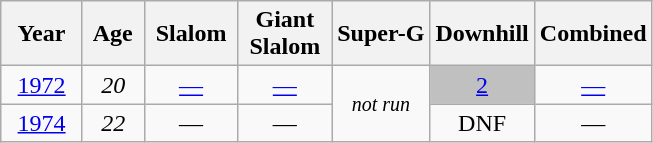<table class=wikitable style="text-align:center">
<tr>
<th>  Year  </th>
<th> Age </th>
<th> Slalom </th>
<th>Giant<br> Slalom </th>
<th>Super-G</th>
<th>Downhill</th>
<th>Combined</th>
</tr>
<tr>
<td><a href='#'>1972</a></td>
<td><em>20</em></td>
<td><a href='#'>—</a></td>
<td><a href='#'>—</a></td>
<td rowspan=2><small><em>not run</em></small></td>
<td style="background:silver;"><a href='#'>2</a></td>
<td><a href='#'>—</a></td>
</tr>
<tr>
<td><a href='#'>1974</a></td>
<td><em>22</em></td>
<td>—</td>
<td>—</td>
<td>DNF</td>
<td>—</td>
</tr>
</table>
